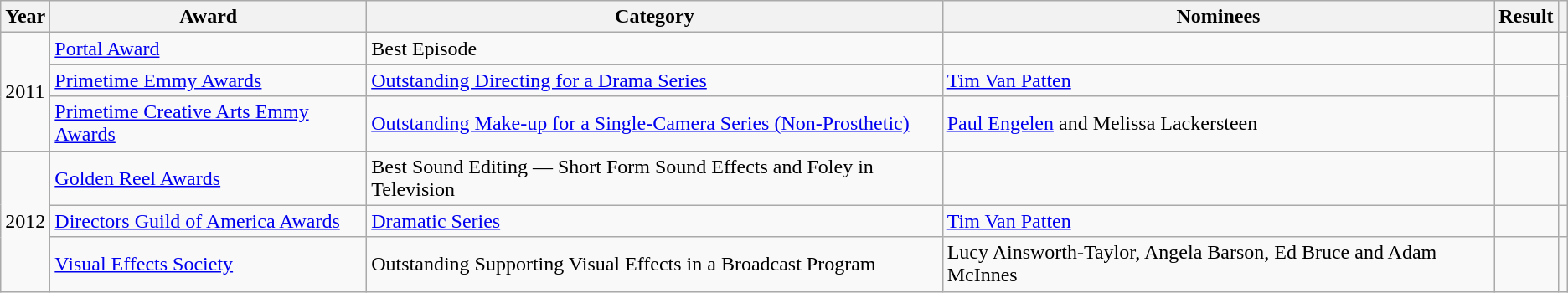<table class="wikitable sortable plainrowheaders">
<tr>
<th>Year</th>
<th>Award</th>
<th>Category</th>
<th>Nominees</th>
<th>Result</th>
<th></th>
</tr>
<tr>
<td rowspan=3>2011</td>
<td scope="row"><a href='#'>Portal Award</a></td>
<td scope="row">Best Episode</td>
<td scope="row"></td>
<td></td>
<td style="text-align:center;"></td>
</tr>
<tr>
<td scope="row"><a href='#'>Primetime Emmy Awards</a></td>
<td scope="row"><a href='#'>Outstanding Directing for a Drama Series</a></td>
<td scope="row"><a href='#'>Tim Van Patten</a></td>
<td></td>
<td style="text-align:center;" rowspan="2"></td>
</tr>
<tr>
<td scope="row"><a href='#'>Primetime Creative Arts Emmy Awards</a></td>
<td scope="row"><a href='#'>Outstanding Make-up for a Single-Camera Series (Non-Prosthetic)</a></td>
<td scope="row"><a href='#'>Paul Engelen</a> and Melissa Lackersteen</td>
<td></td>
</tr>
<tr>
<td rowspan=3>2012</td>
<td scope="row"><a href='#'>Golden Reel Awards</a></td>
<td scope="row">Best Sound Editing — Short Form Sound Effects and Foley in Television</td>
<td scope="row"></td>
<td></td>
<td style="text-align:center;"></td>
</tr>
<tr>
<td scope="row"><a href='#'>Directors Guild of America Awards</a></td>
<td scope="row"><a href='#'>Dramatic Series</a></td>
<td scope="row"><a href='#'>Tim Van Patten</a></td>
<td></td>
<td style="text-align:center;"></td>
</tr>
<tr>
<td scope="row"><a href='#'>Visual Effects Society</a></td>
<td scope="row">Outstanding Supporting Visual Effects in a Broadcast Program</td>
<td scope="row">Lucy Ainsworth-Taylor, Angela Barson, Ed Bruce and Adam McInnes</td>
<td></td>
<td style="text-align:center;"></td>
</tr>
</table>
